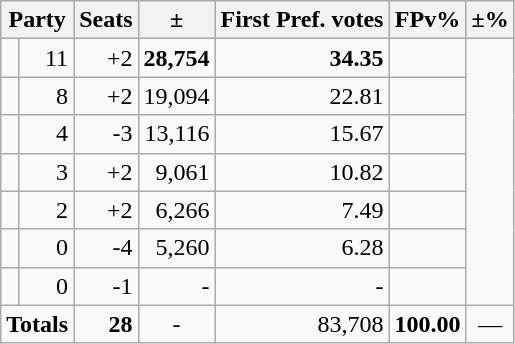<table class=wikitable>
<tr>
<th colspan=2 align=center>Party</th>
<th valign=top>Seats</th>
<th valign=top>±</th>
<th valign=top>First Pref. votes</th>
<th valign=top>FPv%</th>
<th valign=top>±%</th>
</tr>
<tr>
<td></td>
<td align=right>11</td>
<td align=right>+2</td>
<td align=right><strong>28,754</strong></td>
<td align=right><strong>34.35</strong></td>
<td align=right></td>
</tr>
<tr>
<td></td>
<td align=right>8</td>
<td align=right>+2</td>
<td align=right>19,094</td>
<td align=right>22.81</td>
<td align=right></td>
</tr>
<tr>
<td></td>
<td align=right>4</td>
<td align=right>-3</td>
<td align=right>13,116</td>
<td align=right>15.67</td>
<td align=right></td>
</tr>
<tr>
<td></td>
<td align=right>3</td>
<td align=right>+2</td>
<td align=right>9,061</td>
<td align=right>10.82</td>
<td align=right></td>
</tr>
<tr>
<td></td>
<td align=right>2</td>
<td align=right>+2</td>
<td align=right>6,266</td>
<td align=right>7.49</td>
<td align=right></td>
</tr>
<tr>
<td></td>
<td align=right>0</td>
<td align=right>-4</td>
<td align=right>5,260</td>
<td align=right>6.28</td>
<td align=right></td>
</tr>
<tr>
<td></td>
<td align=right>0</td>
<td align=right>-1</td>
<td align=right>-</td>
<td align=right>-</td>
<td align=right></td>
</tr>
<tr>
<td colspan=2 align=center><strong>Totals</strong></td>
<td align=right><strong>28</strong></td>
<td align=center>-</td>
<td align=right>83,708</td>
<td align=center><strong>100.00</strong></td>
<td align=center>—</td>
</tr>
</table>
